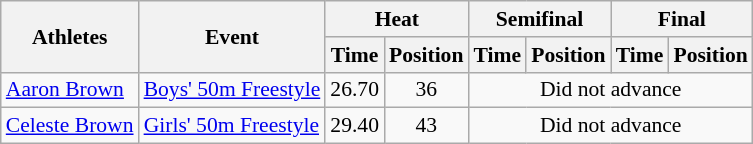<table class="wikitable" style="font-size:90%;">
<tr>
<th rowspan=2>Athletes</th>
<th rowspan=2>Event</th>
<th colspan=2>Heat</th>
<th colspan=2>Semifinal</th>
<th colspan=2>Final</th>
</tr>
<tr>
<th>Time</th>
<th>Position</th>
<th>Time</th>
<th>Position</th>
<th>Time</th>
<th>Position</th>
</tr>
<tr>
<td><a href='#'>Aaron Brown</a></td>
<td><a href='#'>Boys' 50m Freestyle</a></td>
<td align=center>26.70</td>
<td align=center>36</td>
<td colspan="4" style="text-align:center;">Did not advance</td>
</tr>
<tr>
<td><a href='#'>Celeste Brown</a></td>
<td><a href='#'>Girls' 50m Freestyle</a></td>
<td align=center>29.40</td>
<td align=center>43</td>
<td colspan="4" style="text-align:center;">Did not advance</td>
</tr>
</table>
